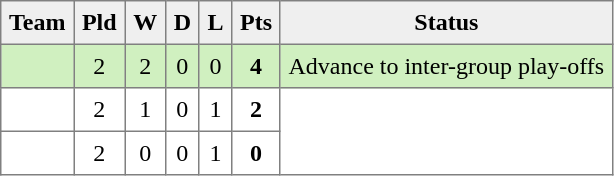<table style=border-collapse:collapse border=1 cellspacing=0 cellpadding=5>
<tr align=center bgcolor=#efefef>
<th>Team</th>
<th>Pld</th>
<th>W</th>
<th>D</th>
<th>L</th>
<th>Pts</th>
<th>Status</th>
</tr>
<tr align=center style="background:#D0F0C0;">
<td style="text-align:left;"> </td>
<td>2</td>
<td>2</td>
<td>0</td>
<td>0</td>
<td><strong>4</strong></td>
<td rowspan=1>Advance to inter-group play-offs</td>
</tr>
<tr align=center style="background:#FFFFFF;">
<td style="text-align:left;"> </td>
<td>2</td>
<td>1</td>
<td>0</td>
<td>1</td>
<td><strong>2</strong></td>
</tr>
<tr align=center style="background:#FFFFFF;">
<td style="text-align:left;"> </td>
<td>2</td>
<td>0</td>
<td>0</td>
<td>1</td>
<td><strong>0</strong></td>
</tr>
</table>
